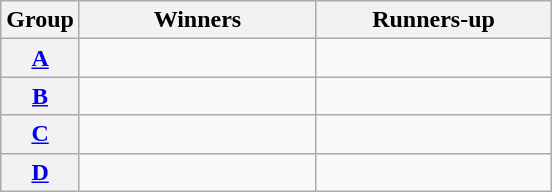<table class=wikitable>
<tr>
<th>Group</th>
<th width=150>Winners</th>
<th width=150>Runners-up</th>
</tr>
<tr>
<th><a href='#'>A</a></th>
<td></td>
<td></td>
</tr>
<tr>
<th><a href='#'>B</a></th>
<td></td>
<td></td>
</tr>
<tr>
<th><a href='#'>C</a></th>
<td></td>
<td></td>
</tr>
<tr>
<th><a href='#'>D</a></th>
<td></td>
<td></td>
</tr>
</table>
